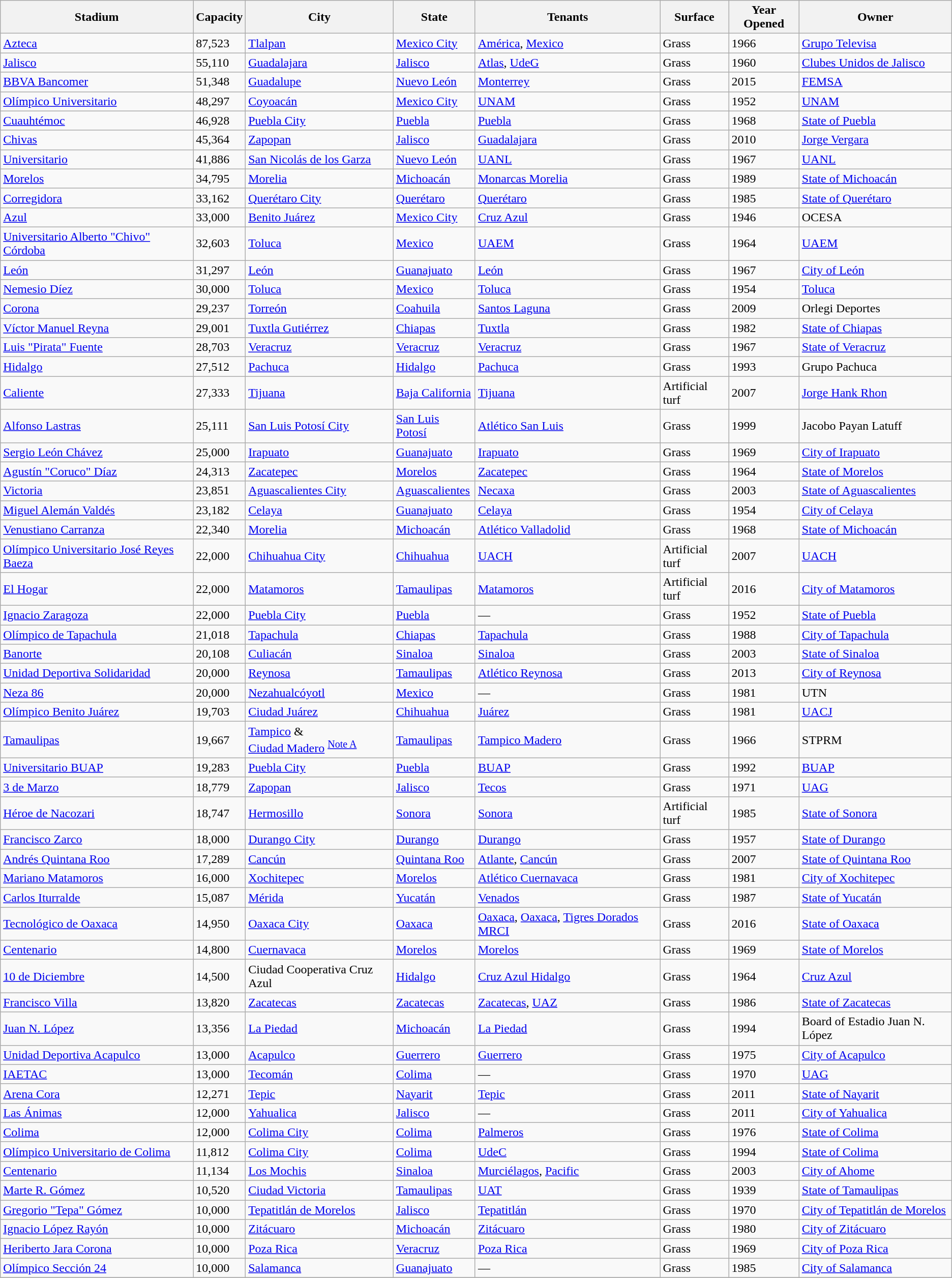<table class="wikitable sortable">
<tr>
<th>Stadium</th>
<th>Capacity</th>
<th>City</th>
<th>State</th>
<th>Tenants</th>
<th>Surface</th>
<th>Year Opened</th>
<th>Owner</th>
</tr>
<tr>
<td><a href='#'>Azteca</a></td>
<td>87,523</td>
<td><a href='#'>Tlalpan</a></td>
<td><a href='#'>Mexico City</a></td>
<td><a href='#'>América</a>, <a href='#'>Mexico</a></td>
<td>Grass</td>
<td>1966</td>
<td><a href='#'>Grupo Televisa</a></td>
</tr>
<tr>
<td><a href='#'>Jalisco</a></td>
<td>55,110</td>
<td><a href='#'>Guadalajara</a></td>
<td><a href='#'>Jalisco</a></td>
<td><a href='#'>Atlas</a>, <a href='#'>UdeG</a></td>
<td>Grass</td>
<td>1960</td>
<td><a href='#'>Clubes Unidos de Jalisco</a></td>
</tr>
<tr>
<td><a href='#'>BBVA Bancomer</a></td>
<td>51,348</td>
<td><a href='#'>Guadalupe</a></td>
<td><a href='#'>Nuevo León</a></td>
<td><a href='#'>Monterrey</a></td>
<td>Grass</td>
<td>2015</td>
<td><a href='#'>FEMSA</a></td>
</tr>
<tr>
<td><a href='#'>Olímpico Universitario</a></td>
<td>48,297</td>
<td><a href='#'>Coyoacán</a></td>
<td><a href='#'>Mexico City</a></td>
<td><a href='#'>UNAM</a></td>
<td>Grass</td>
<td>1952</td>
<td><a href='#'>UNAM</a></td>
</tr>
<tr>
<td><a href='#'>Cuauhtémoc</a></td>
<td>46,928</td>
<td><a href='#'>Puebla City</a></td>
<td><a href='#'>Puebla</a></td>
<td><a href='#'>Puebla</a></td>
<td>Grass</td>
<td>1968</td>
<td><a href='#'>State of Puebla</a></td>
</tr>
<tr>
<td><a href='#'>Chivas</a></td>
<td>45,364</td>
<td><a href='#'>Zapopan</a></td>
<td><a href='#'>Jalisco</a></td>
<td><a href='#'>Guadalajara</a></td>
<td>Grass</td>
<td>2010</td>
<td><a href='#'>Jorge Vergara</a></td>
</tr>
<tr>
<td><a href='#'>Universitario</a></td>
<td>41,886</td>
<td><a href='#'>San Nicolás de los Garza</a></td>
<td><a href='#'>Nuevo León</a></td>
<td><a href='#'>UANL</a></td>
<td>Grass</td>
<td>1967</td>
<td><a href='#'>UANL</a></td>
</tr>
<tr>
<td><a href='#'>Morelos</a></td>
<td>34,795</td>
<td><a href='#'>Morelia</a></td>
<td><a href='#'>Michoacán</a></td>
<td><a href='#'>Monarcas Morelia</a></td>
<td>Grass</td>
<td>1989</td>
<td><a href='#'>State of Michoacán</a></td>
</tr>
<tr>
<td><a href='#'>Corregidora</a></td>
<td>33,162</td>
<td><a href='#'>Querétaro City</a></td>
<td><a href='#'>Querétaro</a></td>
<td><a href='#'>Querétaro</a></td>
<td>Grass</td>
<td>1985</td>
<td><a href='#'>State of Querétaro</a></td>
</tr>
<tr>
<td><a href='#'>Azul</a></td>
<td>33,000</td>
<td><a href='#'>Benito Juárez</a></td>
<td><a href='#'>Mexico City</a></td>
<td><a href='#'>Cruz Azul</a></td>
<td>Grass</td>
<td>1946</td>
<td>OCESA</td>
</tr>
<tr>
<td><a href='#'>Universitario Alberto "Chivo" Córdoba</a></td>
<td>32,603</td>
<td><a href='#'>Toluca</a></td>
<td><a href='#'>Mexico</a></td>
<td><a href='#'>UAEM</a></td>
<td>Grass</td>
<td>1964</td>
<td><a href='#'>UAEM</a></td>
</tr>
<tr>
<td><a href='#'>León</a></td>
<td>31,297</td>
<td><a href='#'>León</a></td>
<td><a href='#'>Guanajuato</a></td>
<td><a href='#'>León</a></td>
<td>Grass</td>
<td>1967</td>
<td><a href='#'>City of León</a></td>
</tr>
<tr>
<td><a href='#'>Nemesio Díez</a></td>
<td>30,000</td>
<td><a href='#'>Toluca</a></td>
<td><a href='#'>Mexico</a></td>
<td><a href='#'>Toluca</a></td>
<td>Grass</td>
<td>1954</td>
<td><a href='#'>Toluca</a></td>
</tr>
<tr>
<td><a href='#'>Corona</a></td>
<td>29,237</td>
<td><a href='#'>Torreón</a></td>
<td><a href='#'>Coahuila</a></td>
<td><a href='#'>Santos Laguna</a></td>
<td>Grass</td>
<td>2009</td>
<td>Orlegi Deportes</td>
</tr>
<tr>
<td><a href='#'>Víctor Manuel Reyna</a></td>
<td>29,001</td>
<td><a href='#'>Tuxtla Gutiérrez</a></td>
<td><a href='#'>Chiapas</a></td>
<td><a href='#'>Tuxtla</a></td>
<td>Grass</td>
<td>1982</td>
<td><a href='#'>State of Chiapas</a></td>
</tr>
<tr>
<td><a href='#'>Luis "Pirata" Fuente</a></td>
<td>28,703</td>
<td><a href='#'>Veracruz</a></td>
<td><a href='#'>Veracruz</a></td>
<td><a href='#'>Veracruz</a></td>
<td>Grass</td>
<td>1967</td>
<td><a href='#'>State of Veracruz</a></td>
</tr>
<tr>
<td><a href='#'>Hidalgo</a></td>
<td>27,512</td>
<td><a href='#'>Pachuca</a></td>
<td><a href='#'>Hidalgo</a></td>
<td><a href='#'>Pachuca</a></td>
<td>Grass</td>
<td>1993</td>
<td>Grupo Pachuca</td>
</tr>
<tr>
<td><a href='#'>Caliente</a></td>
<td>27,333</td>
<td><a href='#'>Tijuana</a></td>
<td><a href='#'>Baja California</a></td>
<td><a href='#'>Tijuana</a></td>
<td>Artificial turf</td>
<td>2007</td>
<td><a href='#'>Jorge Hank Rhon</a></td>
</tr>
<tr>
<td><a href='#'>Alfonso Lastras</a></td>
<td>25,111</td>
<td><a href='#'>San Luis Potosí City</a></td>
<td><a href='#'>San Luis Potosí</a></td>
<td><a href='#'>Atlético San Luis</a></td>
<td>Grass</td>
<td>1999</td>
<td>Jacobo Payan Latuff</td>
</tr>
<tr>
<td><a href='#'>Sergio León Chávez</a></td>
<td>25,000</td>
<td><a href='#'>Irapuato</a></td>
<td><a href='#'>Guanajuato</a></td>
<td><a href='#'>Irapuato</a></td>
<td>Grass</td>
<td>1969</td>
<td><a href='#'>City of Irapuato</a></td>
</tr>
<tr>
<td><a href='#'>Agustín "Coruco" Díaz</a></td>
<td>24,313</td>
<td><a href='#'>Zacatepec</a></td>
<td><a href='#'>Morelos</a></td>
<td><a href='#'>Zacatepec</a></td>
<td>Grass</td>
<td>1964</td>
<td><a href='#'>State of Morelos</a></td>
</tr>
<tr>
<td><a href='#'>Victoria</a></td>
<td>23,851</td>
<td><a href='#'>Aguascalientes City</a></td>
<td><a href='#'>Aguascalientes</a></td>
<td><a href='#'>Necaxa</a></td>
<td>Grass</td>
<td>2003</td>
<td><a href='#'>State of Aguascalientes</a></td>
</tr>
<tr>
<td><a href='#'>Miguel Alemán Valdés</a></td>
<td>23,182</td>
<td><a href='#'>Celaya</a></td>
<td><a href='#'>Guanajuato</a></td>
<td><a href='#'>Celaya</a></td>
<td>Grass</td>
<td>1954</td>
<td><a href='#'>City of Celaya</a></td>
</tr>
<tr>
<td><a href='#'>Venustiano Carranza</a></td>
<td>22,340</td>
<td><a href='#'>Morelia</a></td>
<td><a href='#'>Michoacán</a></td>
<td><a href='#'>Atlético Valladolid</a></td>
<td>Grass</td>
<td>1968</td>
<td><a href='#'>State of Michoacán</a></td>
</tr>
<tr>
<td><a href='#'>Olímpico Universitario José Reyes Baeza</a></td>
<td>22,000</td>
<td><a href='#'>Chihuahua City</a></td>
<td><a href='#'>Chihuahua</a></td>
<td><a href='#'>UACH</a></td>
<td>Artificial turf</td>
<td>2007</td>
<td><a href='#'>UACH</a></td>
</tr>
<tr>
<td><a href='#'>El Hogar</a></td>
<td>22,000</td>
<td><a href='#'>Matamoros</a></td>
<td><a href='#'>Tamaulipas</a></td>
<td><a href='#'>Matamoros</a></td>
<td>Artificial turf</td>
<td>2016</td>
<td><a href='#'>City of Matamoros</a></td>
</tr>
<tr>
<td><a href='#'>Ignacio Zaragoza</a></td>
<td>22,000</td>
<td><a href='#'>Puebla City</a></td>
<td><a href='#'>Puebla</a></td>
<td>—</td>
<td>Grass</td>
<td>1952</td>
<td><a href='#'>State of Puebla</a></td>
</tr>
<tr>
<td><a href='#'>Olímpico de Tapachula</a></td>
<td>21,018</td>
<td><a href='#'>Tapachula</a></td>
<td><a href='#'>Chiapas</a></td>
<td><a href='#'>Tapachula</a></td>
<td>Grass</td>
<td>1988</td>
<td><a href='#'>City of Tapachula</a></td>
</tr>
<tr>
<td><a href='#'>Banorte</a></td>
<td>20,108</td>
<td><a href='#'>Culiacán</a></td>
<td><a href='#'>Sinaloa</a></td>
<td><a href='#'>Sinaloa</a></td>
<td>Grass</td>
<td>2003</td>
<td><a href='#'>State of Sinaloa</a></td>
</tr>
<tr>
<td><a href='#'>Unidad Deportiva Solidaridad</a></td>
<td>20,000</td>
<td><a href='#'>Reynosa</a></td>
<td><a href='#'>Tamaulipas</a></td>
<td><a href='#'>Atlético Reynosa</a></td>
<td>Grass</td>
<td>2013</td>
<td><a href='#'>City of Reynosa</a></td>
</tr>
<tr>
<td><a href='#'>Neza 86</a></td>
<td>20,000</td>
<td><a href='#'>Nezahualcóyotl</a></td>
<td><a href='#'>Mexico</a></td>
<td>—</td>
<td>Grass</td>
<td>1981</td>
<td>UTN</td>
</tr>
<tr>
<td><a href='#'>Olímpico Benito Juárez</a></td>
<td>19,703</td>
<td><a href='#'>Ciudad Juárez</a></td>
<td><a href='#'>Chihuahua</a></td>
<td><a href='#'>Juárez</a></td>
<td>Grass</td>
<td>1981</td>
<td><a href='#'>UACJ</a></td>
</tr>
<tr>
<td><a href='#'>Tamaulipas</a></td>
<td>19,667</td>
<td><a href='#'>Tampico</a> & <br> <a href='#'>Ciudad Madero</a> <sup><a href='#'>Note A</a></sup></td>
<td><a href='#'>Tamaulipas</a></td>
<td><a href='#'>Tampico Madero</a></td>
<td>Grass</td>
<td>1966</td>
<td>STPRM</td>
</tr>
<tr>
<td><a href='#'>Universitario BUAP</a></td>
<td>19,283</td>
<td><a href='#'>Puebla City</a></td>
<td><a href='#'>Puebla</a></td>
<td><a href='#'>BUAP</a></td>
<td>Grass</td>
<td>1992</td>
<td><a href='#'>BUAP</a></td>
</tr>
<tr>
<td><a href='#'>3 de Marzo</a></td>
<td>18,779</td>
<td><a href='#'>Zapopan</a></td>
<td><a href='#'>Jalisco</a></td>
<td><a href='#'>Tecos</a></td>
<td>Grass</td>
<td>1971</td>
<td><a href='#'>UAG</a></td>
</tr>
<tr>
<td><a href='#'>Héroe de Nacozari</a></td>
<td>18,747</td>
<td><a href='#'>Hermosillo</a></td>
<td><a href='#'>Sonora</a></td>
<td><a href='#'>Sonora</a></td>
<td>Artificial turf</td>
<td>1985</td>
<td><a href='#'>State of Sonora</a></td>
</tr>
<tr>
<td><a href='#'>Francisco Zarco</a></td>
<td>18,000</td>
<td><a href='#'>Durango City</a></td>
<td><a href='#'>Durango</a></td>
<td><a href='#'>Durango</a></td>
<td>Grass</td>
<td>1957</td>
<td><a href='#'>State of Durango</a></td>
</tr>
<tr>
<td><a href='#'>Andrés Quintana Roo</a></td>
<td>17,289</td>
<td><a href='#'>Cancún</a></td>
<td><a href='#'>Quintana Roo</a></td>
<td><a href='#'>Atlante</a>, <a href='#'>Cancún</a></td>
<td>Grass</td>
<td>2007</td>
<td><a href='#'>State of Quintana Roo</a></td>
</tr>
<tr>
<td><a href='#'>Mariano Matamoros</a></td>
<td>16,000</td>
<td><a href='#'>Xochitepec</a></td>
<td><a href='#'>Morelos</a></td>
<td><a href='#'>Atlético Cuernavaca</a></td>
<td>Grass</td>
<td>1981</td>
<td><a href='#'>City of Xochitepec</a></td>
</tr>
<tr>
<td><a href='#'>Carlos Iturralde</a></td>
<td>15,087</td>
<td><a href='#'>Mérida</a></td>
<td><a href='#'>Yucatán</a></td>
<td><a href='#'>Venados</a></td>
<td>Grass</td>
<td>1987</td>
<td><a href='#'>State of Yucatán</a></td>
</tr>
<tr>
<td><a href='#'>Tecnológico de Oaxaca</a></td>
<td>14,950</td>
<td><a href='#'>Oaxaca City</a></td>
<td><a href='#'>Oaxaca</a></td>
<td><a href='#'>Oaxaca</a>, <a href='#'>Oaxaca</a>, <a href='#'>Tigres Dorados MRCI</a></td>
<td>Grass</td>
<td>2016</td>
<td><a href='#'>State of Oaxaca</a></td>
</tr>
<tr>
<td><a href='#'>Centenario</a></td>
<td>14,800</td>
<td><a href='#'>Cuernavaca</a></td>
<td><a href='#'>Morelos</a></td>
<td><a href='#'>Morelos</a></td>
<td>Grass</td>
<td>1969</td>
<td><a href='#'>State of Morelos</a></td>
</tr>
<tr>
<td><a href='#'>10 de Diciembre</a></td>
<td>14,500</td>
<td>Ciudad Cooperativa Cruz Azul</td>
<td><a href='#'>Hidalgo</a></td>
<td><a href='#'>Cruz Azul Hidalgo</a></td>
<td>Grass</td>
<td>1964</td>
<td><a href='#'>Cruz Azul</a></td>
</tr>
<tr>
<td><a href='#'>Francisco Villa</a></td>
<td>13,820</td>
<td><a href='#'>Zacatecas</a></td>
<td><a href='#'>Zacatecas</a></td>
<td><a href='#'>Zacatecas</a>, <a href='#'>UAZ</a></td>
<td>Grass</td>
<td>1986</td>
<td><a href='#'>State of Zacatecas</a></td>
</tr>
<tr>
<td><a href='#'>Juan N. López</a></td>
<td>13,356</td>
<td><a href='#'>La Piedad</a></td>
<td><a href='#'>Michoacán</a></td>
<td><a href='#'>La Piedad</a></td>
<td>Grass</td>
<td>1994</td>
<td>Board of Estadio Juan N. López</td>
</tr>
<tr>
<td><a href='#'>Unidad Deportiva Acapulco</a></td>
<td>13,000</td>
<td><a href='#'>Acapulco</a></td>
<td><a href='#'>Guerrero</a></td>
<td><a href='#'>Guerrero</a></td>
<td>Grass</td>
<td>1975</td>
<td><a href='#'>City of Acapulco</a></td>
</tr>
<tr>
<td><a href='#'>IAETAC</a></td>
<td>13,000</td>
<td><a href='#'>Tecomán</a></td>
<td><a href='#'>Colima</a></td>
<td>—</td>
<td>Grass</td>
<td>1970</td>
<td><a href='#'>UAG</a></td>
</tr>
<tr>
<td><a href='#'>Arena Cora</a></td>
<td>12,271</td>
<td><a href='#'>Tepic</a></td>
<td><a href='#'>Nayarit</a></td>
<td><a href='#'>Tepic</a></td>
<td>Grass</td>
<td>2011</td>
<td><a href='#'>State of Nayarit</a></td>
</tr>
<tr>
<td><a href='#'>Las Ánimas</a></td>
<td>12,000</td>
<td><a href='#'>Yahualica</a></td>
<td><a href='#'>Jalisco</a></td>
<td>—</td>
<td>Grass</td>
<td>2011</td>
<td><a href='#'>City of Yahualica</a></td>
</tr>
<tr>
<td><a href='#'>Colima</a></td>
<td>12,000</td>
<td><a href='#'>Colima City</a></td>
<td><a href='#'>Colima</a></td>
<td><a href='#'>Palmeros</a></td>
<td>Grass</td>
<td>1976</td>
<td><a href='#'>State of Colima</a></td>
</tr>
<tr>
<td><a href='#'>Olímpico Universitario de Colima</a></td>
<td>11,812</td>
<td><a href='#'>Colima City</a></td>
<td><a href='#'>Colima</a></td>
<td><a href='#'>UdeC</a></td>
<td>Grass</td>
<td>1994</td>
<td><a href='#'>State of Colima</a></td>
</tr>
<tr>
<td><a href='#'>Centenario</a></td>
<td>11,134</td>
<td><a href='#'>Los Mochis</a></td>
<td><a href='#'>Sinaloa</a></td>
<td><a href='#'>Murciélagos</a>, <a href='#'>Pacific</a></td>
<td>Grass</td>
<td>2003</td>
<td><a href='#'>City of Ahome</a></td>
</tr>
<tr>
<td><a href='#'>Marte R. Gómez</a></td>
<td>10,520</td>
<td><a href='#'>Ciudad Victoria</a></td>
<td><a href='#'>Tamaulipas</a></td>
<td><a href='#'>UAT</a></td>
<td>Grass</td>
<td>1939</td>
<td><a href='#'>State of Tamaulipas</a></td>
</tr>
<tr>
<td><a href='#'>Gregorio "Tepa" Gómez</a></td>
<td>10,000</td>
<td><a href='#'>Tepatitlán de Morelos</a></td>
<td><a href='#'>Jalisco</a></td>
<td><a href='#'>Tepatitlán</a></td>
<td>Grass</td>
<td>1970</td>
<td><a href='#'>City of Tepatitlán de Morelos</a></td>
</tr>
<tr>
<td><a href='#'>Ignacio López Rayón</a></td>
<td>10,000</td>
<td><a href='#'>Zitácuaro</a></td>
<td><a href='#'>Michoacán</a></td>
<td><a href='#'>Zitácuaro</a></td>
<td>Grass</td>
<td>1980</td>
<td><a href='#'>City of Zitácuaro</a></td>
</tr>
<tr>
<td><a href='#'>Heriberto Jara Corona</a></td>
<td>10,000</td>
<td><a href='#'>Poza Rica</a></td>
<td><a href='#'>Veracruz</a></td>
<td><a href='#'>Poza Rica</a></td>
<td>Grass</td>
<td>1969</td>
<td><a href='#'>City of Poza Rica</a></td>
</tr>
<tr>
<td><a href='#'>Olímpico Sección 24</a></td>
<td>10,000</td>
<td><a href='#'>Salamanca</a></td>
<td><a href='#'>Guanajuato</a></td>
<td>—</td>
<td>Grass</td>
<td>1985</td>
<td><a href='#'>City of Salamanca</a></td>
</tr>
<tr>
</tr>
</table>
